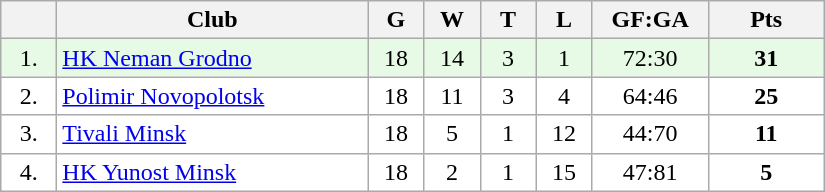<table class="wikitable">
<tr>
<th width="30"></th>
<th width="200">Club</th>
<th width="30">G</th>
<th width="30">W</th>
<th width="30">T</th>
<th width="30">L</th>
<th width="70">GF:GA</th>
<th width="70">Pts</th>
</tr>
<tr bgcolor="#e6fae6" align="center">
<td>1.</td>
<td align="left"><a href='#'>HK Neman Grodno</a></td>
<td>18</td>
<td>14</td>
<td>3</td>
<td>1</td>
<td>72:30</td>
<td><strong>31</strong></td>
</tr>
<tr bgcolor="#FFFFFF" align="center">
<td>2.</td>
<td align="left"><a href='#'>Polimir Novopolotsk</a></td>
<td>18</td>
<td>11</td>
<td>3</td>
<td>4</td>
<td>64:46</td>
<td><strong>25</strong></td>
</tr>
<tr bgcolor="#FFFFFF" align="center">
<td>3.</td>
<td align="left"><a href='#'>Tivali Minsk</a></td>
<td>18</td>
<td>5</td>
<td>1</td>
<td>12</td>
<td>44:70</td>
<td><strong>11</strong></td>
</tr>
<tr bgcolor="#FFFFFF" align="center">
<td>4.</td>
<td align="left"><a href='#'>HK Yunost Minsk</a></td>
<td>18</td>
<td>2</td>
<td>1</td>
<td>15</td>
<td>47:81</td>
<td><strong>5</strong></td>
</tr>
</table>
